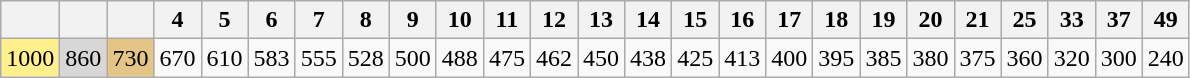<table class=wikitable>
<tr>
<th></th>
<th></th>
<th></th>
<th>4</th>
<th>5</th>
<th>6</th>
<th>7</th>
<th>8</th>
<th>9</th>
<th>10</th>
<th>11</th>
<th>12</th>
<th>13</th>
<th>14</th>
<th>15</th>
<th>16</th>
<th>17</th>
<th>18</th>
<th>19</th>
<th>20</th>
<th>21</th>
<th>25</th>
<th>33</th>
<th>37</th>
<th>49</th>
</tr>
<tr>
<td style="background-color:#FFF08D;">1000</td>
<td style="background-color:#D7D7D8;">860</td>
<td style="background-color:#E5C585;">730</td>
<td>670</td>
<td>610</td>
<td>583</td>
<td>555</td>
<td>528</td>
<td>500</td>
<td>488</td>
<td>475</td>
<td>462</td>
<td>450</td>
<td>438</td>
<td>425</td>
<td>413</td>
<td>400</td>
<td>395</td>
<td>385</td>
<td>380</td>
<td>375</td>
<td>360</td>
<td>320</td>
<td>300</td>
<td>240</td>
</tr>
</table>
